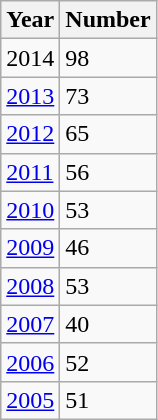<table class="wikitable sortable" style="text-align: left">
<tr>
<th>Year</th>
<th>Number</th>
</tr>
<tr>
<td>2014</td>
<td>98</td>
</tr>
<tr>
<td><a href='#'>2013</a></td>
<td>73</td>
</tr>
<tr>
<td><a href='#'>2012</a></td>
<td>65</td>
</tr>
<tr>
<td><a href='#'>2011</a></td>
<td>56</td>
</tr>
<tr>
<td><a href='#'>2010</a></td>
<td>53</td>
</tr>
<tr>
<td><a href='#'>2009</a></td>
<td>46</td>
</tr>
<tr>
<td><a href='#'>2008</a></td>
<td>53</td>
</tr>
<tr>
<td><a href='#'>2007</a></td>
<td>40</td>
</tr>
<tr>
<td><a href='#'>2006</a></td>
<td>52</td>
</tr>
<tr>
<td><a href='#'>2005</a></td>
<td>51</td>
</tr>
</table>
